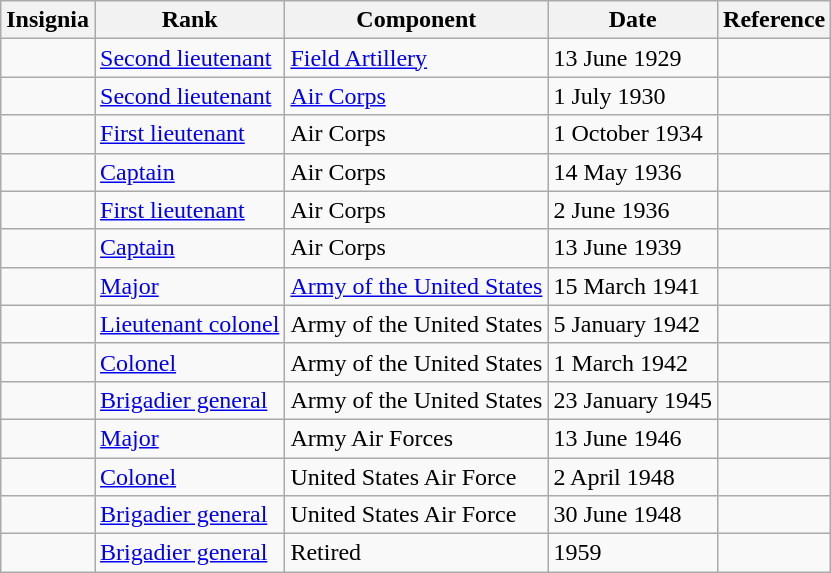<table class="wikitable">
<tr>
<th>Insignia</th>
<th>Rank</th>
<th>Component</th>
<th>Date</th>
<th>Reference</th>
</tr>
<tr>
<td></td>
<td><a href='#'>Second lieutenant</a></td>
<td><a href='#'>Field Artillery</a></td>
<td>13 June 1929</td>
<td></td>
</tr>
<tr>
<td></td>
<td><a href='#'>Second lieutenant</a></td>
<td><a href='#'>Air Corps</a></td>
<td>1 July 1930</td>
<td></td>
</tr>
<tr>
<td></td>
<td><a href='#'>First lieutenant</a></td>
<td>Air Corps</td>
<td>1 October 1934</td>
<td></td>
</tr>
<tr>
<td></td>
<td><a href='#'>Captain</a></td>
<td>Air Corps</td>
<td>14 May 1936</td>
<td></td>
</tr>
<tr>
<td></td>
<td><a href='#'>First lieutenant</a></td>
<td>Air Corps</td>
<td>2 June 1936</td>
<td></td>
</tr>
<tr>
<td></td>
<td><a href='#'>Captain</a></td>
<td>Air Corps</td>
<td>13 June 1939</td>
<td></td>
</tr>
<tr>
<td></td>
<td><a href='#'>Major</a></td>
<td><a href='#'>Army of the United States</a></td>
<td>15 March 1941</td>
<td></td>
</tr>
<tr>
<td></td>
<td><a href='#'>Lieutenant colonel</a></td>
<td>Army of the United States</td>
<td>5 January 1942</td>
<td></td>
</tr>
<tr>
<td></td>
<td><a href='#'>Colonel</a></td>
<td>Army of the United States</td>
<td>1 March 1942</td>
<td></td>
</tr>
<tr>
<td></td>
<td><a href='#'>Brigadier general</a></td>
<td>Army of the United States</td>
<td>23 January 1945</td>
<td></td>
</tr>
<tr>
<td></td>
<td><a href='#'>Major</a></td>
<td>Army Air Forces</td>
<td>13 June 1946</td>
<td></td>
</tr>
<tr>
<td></td>
<td><a href='#'>Colonel</a></td>
<td>United States Air Force</td>
<td>2 April 1948</td>
<td></td>
</tr>
<tr>
<td></td>
<td><a href='#'>Brigadier general</a></td>
<td>United States Air Force</td>
<td>30 June 1948</td>
<td></td>
</tr>
<tr>
<td></td>
<td><a href='#'>Brigadier general</a></td>
<td>Retired</td>
<td>1959</td>
<td></td>
</tr>
</table>
